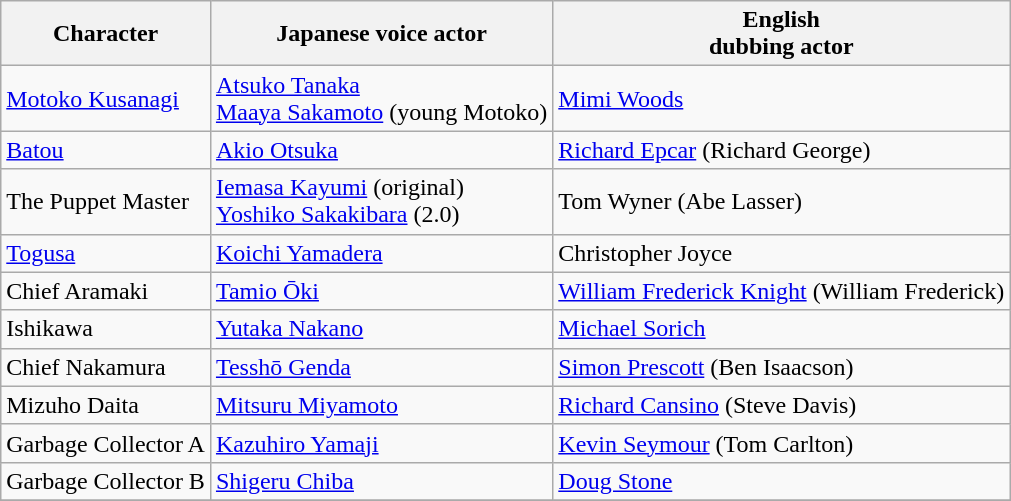<table class="wikitable">
<tr>
<th>Character</th>
<th>Japanese voice actor</th>
<th>English <br>dubbing actor<br></th>
</tr>
<tr>
<td><a href='#'>Motoko Kusanagi</a></td>
<td><a href='#'>Atsuko Tanaka</a><br> <a href='#'>Maaya Sakamoto</a> (young Motoko)</td>
<td><a href='#'>Mimi Woods</a></td>
</tr>
<tr>
<td><a href='#'>Batou</a></td>
<td><a href='#'>Akio Otsuka</a></td>
<td><a href='#'>Richard Epcar</a> (Richard George)</td>
</tr>
<tr>
<td>The Puppet Master</td>
<td><a href='#'>Iemasa Kayumi</a> (original) <br> <a href='#'>Yoshiko Sakakibara</a> (2.0)</td>
<td>Tom Wyner (Abe Lasser)</td>
</tr>
<tr>
<td><a href='#'>Togusa</a></td>
<td><a href='#'>Koichi Yamadera</a></td>
<td>Christopher Joyce</td>
</tr>
<tr>
<td>Chief Aramaki</td>
<td><a href='#'>Tamio Ōki</a></td>
<td><a href='#'>William Frederick Knight</a> (William Frederick)</td>
</tr>
<tr>
<td>Ishikawa</td>
<td><a href='#'>Yutaka Nakano</a></td>
<td><a href='#'>Michael Sorich</a></td>
</tr>
<tr>
<td>Chief Nakamura</td>
<td><a href='#'>Tesshō Genda</a></td>
<td><a href='#'>Simon Prescott</a> (Ben Isaacson)</td>
</tr>
<tr>
<td>Mizuho Daita</td>
<td><a href='#'>Mitsuru Miyamoto</a></td>
<td><a href='#'>Richard Cansino</a> (Steve Davis)</td>
</tr>
<tr>
<td>Garbage Collector A</td>
<td><a href='#'>Kazuhiro Yamaji</a></td>
<td><a href='#'>Kevin Seymour</a> (Tom Carlton)</td>
</tr>
<tr>
<td>Garbage Collector B</td>
<td><a href='#'>Shigeru Chiba</a></td>
<td><a href='#'>Doug Stone</a></td>
</tr>
<tr>
</tr>
</table>
